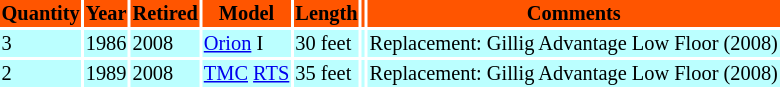<table class="toccolours sortable" style="font-size: 85%;">
<tr bgcolor=#FF5500>
<th>Quantity</th>
<th>Year</th>
<th>Retired</th>
<th>Model</th>
<th>Length</th>
<th></th>
<th>Comments</th>
</tr>
<tr bgcolor="#BBFFFF">
<td>3</td>
<td>1986</td>
<td>2008</td>
<td><a href='#'>Orion</a> I</td>
<td>30 feet</td>
<td></td>
<td>Replacement: Gillig Advantage Low Floor (2008)</td>
</tr>
<tr bgcolor="#BBFFFF">
<td>2</td>
<td>1989</td>
<td>2008</td>
<td><a href='#'>TMC</a> <a href='#'>RTS</a></td>
<td>35 feet</td>
<td></td>
<td>Replacement: Gillig Advantage Low Floor (2008)</td>
</tr>
</table>
